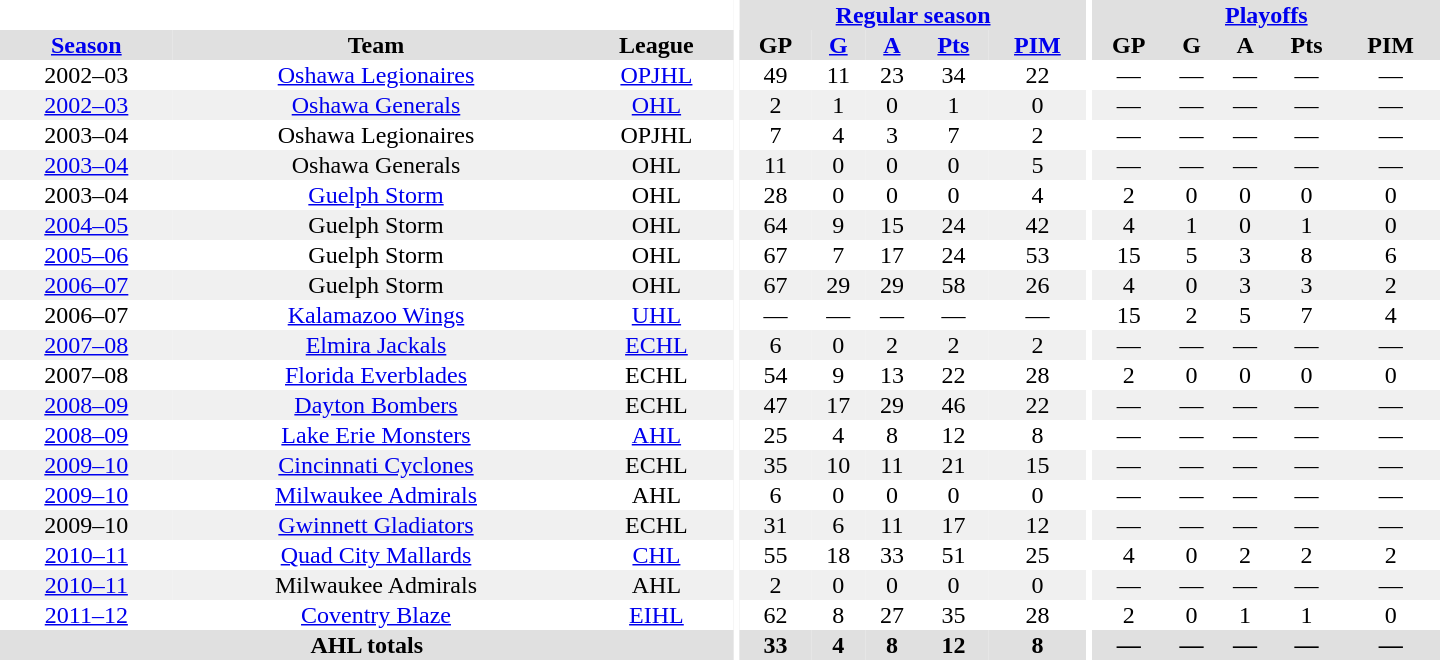<table border="0" cellpadding="1" cellspacing="0" style="text-align:center; width:60em">
<tr bgcolor="#e0e0e0">
<th colspan="3" bgcolor="#ffffff"></th>
<th rowspan="99" bgcolor="#ffffff"></th>
<th colspan="5"><a href='#'>Regular season</a></th>
<th rowspan="99" bgcolor="#ffffff"></th>
<th colspan="5"><a href='#'>Playoffs</a></th>
</tr>
<tr bgcolor="#e0e0e0">
<th><a href='#'>Season</a></th>
<th>Team</th>
<th>League</th>
<th>GP</th>
<th><a href='#'>G</a></th>
<th><a href='#'>A</a></th>
<th><a href='#'>Pts</a></th>
<th><a href='#'>PIM</a></th>
<th>GP</th>
<th>G</th>
<th>A</th>
<th>Pts</th>
<th>PIM</th>
</tr>
<tr ALIGN="center">
<td>2002–03</td>
<td><a href='#'>Oshawa Legionaires</a></td>
<td><a href='#'>OPJHL</a></td>
<td>49</td>
<td>11</td>
<td>23</td>
<td>34</td>
<td>22</td>
<td>—</td>
<td>—</td>
<td>—</td>
<td>—</td>
<td>—</td>
</tr>
<tr ALIGN="center" bgcolor="#f0f0f0">
<td><a href='#'>2002–03</a></td>
<td><a href='#'>Oshawa Generals</a></td>
<td><a href='#'>OHL</a></td>
<td>2</td>
<td>1</td>
<td>0</td>
<td>1</td>
<td>0</td>
<td>—</td>
<td>—</td>
<td>—</td>
<td>—</td>
<td>—</td>
</tr>
<tr ALIGN="center">
<td>2003–04</td>
<td>Oshawa Legionaires</td>
<td>OPJHL</td>
<td>7</td>
<td>4</td>
<td>3</td>
<td>7</td>
<td>2</td>
<td>—</td>
<td>—</td>
<td>—</td>
<td>—</td>
<td>—</td>
</tr>
<tr ALIGN="center" bgcolor="#f0f0f0">
<td><a href='#'>2003–04</a></td>
<td>Oshawa Generals</td>
<td>OHL</td>
<td>11</td>
<td>0</td>
<td>0</td>
<td>0</td>
<td>5</td>
<td>—</td>
<td>—</td>
<td>—</td>
<td>—</td>
<td>—</td>
</tr>
<tr ALIGN="center">
<td>2003–04</td>
<td><a href='#'>Guelph Storm</a></td>
<td>OHL</td>
<td>28</td>
<td>0</td>
<td>0</td>
<td>0</td>
<td>4</td>
<td>2</td>
<td>0</td>
<td>0</td>
<td>0</td>
<td>0</td>
</tr>
<tr ALIGN="center" bgcolor="#f0f0f0">
<td><a href='#'>2004–05</a></td>
<td>Guelph Storm</td>
<td>OHL</td>
<td>64</td>
<td>9</td>
<td>15</td>
<td>24</td>
<td>42</td>
<td>4</td>
<td>1</td>
<td>0</td>
<td>1</td>
<td>0</td>
</tr>
<tr ALIGN="center">
<td><a href='#'>2005–06</a></td>
<td>Guelph Storm</td>
<td>OHL</td>
<td>67</td>
<td>7</td>
<td>17</td>
<td>24</td>
<td>53</td>
<td>15</td>
<td>5</td>
<td>3</td>
<td>8</td>
<td>6</td>
</tr>
<tr ALIGN="center" bgcolor="#f0f0f0">
<td><a href='#'>2006–07</a></td>
<td>Guelph Storm</td>
<td>OHL</td>
<td>67</td>
<td>29</td>
<td>29</td>
<td>58</td>
<td>26</td>
<td>4</td>
<td>0</td>
<td>3</td>
<td>3</td>
<td>2</td>
</tr>
<tr ALIGN="center">
<td>2006–07</td>
<td><a href='#'>Kalamazoo Wings</a></td>
<td><a href='#'>UHL</a></td>
<td>—</td>
<td>—</td>
<td>—</td>
<td>—</td>
<td>—</td>
<td>15</td>
<td>2</td>
<td>5</td>
<td>7</td>
<td>4</td>
</tr>
<tr ALIGN="center" bgcolor="#f0f0f0">
<td><a href='#'>2007–08</a></td>
<td><a href='#'>Elmira Jackals</a></td>
<td><a href='#'>ECHL</a></td>
<td>6</td>
<td>0</td>
<td>2</td>
<td>2</td>
<td>2</td>
<td>—</td>
<td>—</td>
<td>—</td>
<td>—</td>
<td>—</td>
</tr>
<tr ALIGN="center">
<td>2007–08</td>
<td><a href='#'>Florida Everblades</a></td>
<td>ECHL</td>
<td>54</td>
<td>9</td>
<td>13</td>
<td>22</td>
<td>28</td>
<td>2</td>
<td>0</td>
<td>0</td>
<td>0</td>
<td>0</td>
</tr>
<tr ALIGN="center"  bgcolor="#f0f0f0">
<td><a href='#'>2008–09</a></td>
<td><a href='#'>Dayton Bombers</a></td>
<td>ECHL</td>
<td>47</td>
<td>17</td>
<td>29</td>
<td>46</td>
<td>22</td>
<td>—</td>
<td>—</td>
<td>—</td>
<td>—</td>
<td>—</td>
</tr>
<tr ALIGN="center">
<td><a href='#'>2008–09</a></td>
<td><a href='#'>Lake Erie Monsters</a></td>
<td><a href='#'>AHL</a></td>
<td>25</td>
<td>4</td>
<td>8</td>
<td>12</td>
<td>8</td>
<td>—</td>
<td>—</td>
<td>—</td>
<td>—</td>
<td>—</td>
</tr>
<tr ALIGN="center"  bgcolor="#f0f0f0">
<td><a href='#'>2009–10</a></td>
<td><a href='#'>Cincinnati Cyclones</a></td>
<td>ECHL</td>
<td>35</td>
<td>10</td>
<td>11</td>
<td>21</td>
<td>15</td>
<td>—</td>
<td>—</td>
<td>—</td>
<td>—</td>
<td>—</td>
</tr>
<tr ALIGN="center">
<td><a href='#'>2009–10</a></td>
<td><a href='#'>Milwaukee Admirals</a></td>
<td>AHL</td>
<td>6</td>
<td>0</td>
<td>0</td>
<td>0</td>
<td>0</td>
<td>—</td>
<td>—</td>
<td>—</td>
<td>—</td>
<td>—</td>
</tr>
<tr ALIGN="center"  bgcolor="#f0f0f0">
<td>2009–10</td>
<td><a href='#'>Gwinnett Gladiators</a></td>
<td>ECHL</td>
<td>31</td>
<td>6</td>
<td>11</td>
<td>17</td>
<td>12</td>
<td>—</td>
<td>—</td>
<td>—</td>
<td>—</td>
<td>—</td>
</tr>
<tr ALIGN="center">
<td><a href='#'>2010–11</a></td>
<td><a href='#'>Quad City Mallards</a></td>
<td><a href='#'>CHL</a></td>
<td>55</td>
<td>18</td>
<td>33</td>
<td>51</td>
<td>25</td>
<td>4</td>
<td>0</td>
<td>2</td>
<td>2</td>
<td>2</td>
</tr>
<tr ALIGN="center"  bgcolor="#f0f0f0">
<td><a href='#'>2010–11</a></td>
<td>Milwaukee Admirals</td>
<td>AHL</td>
<td>2</td>
<td>0</td>
<td>0</td>
<td>0</td>
<td>0</td>
<td>—</td>
<td>—</td>
<td>—</td>
<td>—</td>
<td>—</td>
</tr>
<tr ALIGN="center">
<td><a href='#'>2011–12</a></td>
<td><a href='#'>Coventry Blaze</a></td>
<td><a href='#'>EIHL</a></td>
<td>62</td>
<td>8</td>
<td>27</td>
<td>35</td>
<td>28</td>
<td>2</td>
<td>0</td>
<td>1</td>
<td>1</td>
<td>0</td>
</tr>
<tr bgcolor="#e0e0e0">
<th colspan="3">AHL totals</th>
<th>33</th>
<th>4</th>
<th>8</th>
<th>12</th>
<th>8</th>
<th>—</th>
<th>—</th>
<th>—</th>
<th>—</th>
<th>—</th>
</tr>
</table>
